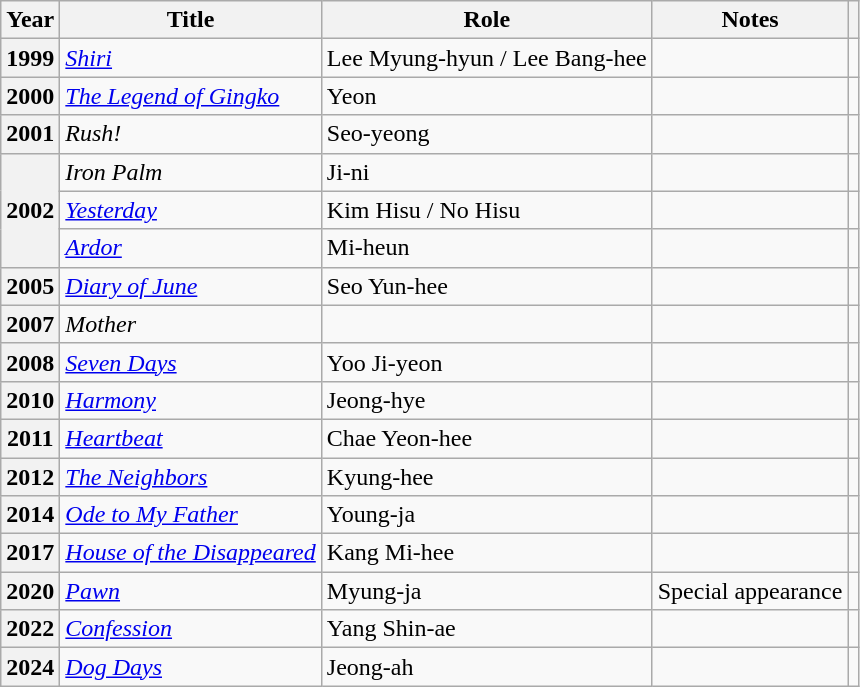<table class="wikitable plainrowheaders sortable">
<tr>
<th scope="col">Year</th>
<th scope="col">Title</th>
<th scope="col">Role</th>
<th scope="col">Notes</th>
<th scope="col" class="unsortable"></th>
</tr>
<tr>
<th scope="row">1999</th>
<td><em><a href='#'>Shiri</a></em></td>
<td>Lee Myung-hyun / Lee Bang-hee</td>
<td></td>
<td style="text-align:center"></td>
</tr>
<tr>
<th scope="row">2000</th>
<td><em><a href='#'>The Legend of Gingko</a></em></td>
<td>Yeon</td>
<td></td>
<td style="text-align:center"></td>
</tr>
<tr>
<th scope="row">2001</th>
<td><em>Rush! </em></td>
<td>Seo-yeong</td>
<td></td>
<td style="text-align:center"></td>
</tr>
<tr>
<th scope="row" rowspan="3">2002</th>
<td><em>Iron Palm</em></td>
<td>Ji-ni</td>
<td></td>
<td style="text-align:center"></td>
</tr>
<tr>
<td><em><a href='#'>Yesterday</a></em></td>
<td>Kim Hisu / No Hisu</td>
<td></td>
<td style="text-align:center"></td>
</tr>
<tr>
<td><em><a href='#'>Ardor</a></em></td>
<td>Mi-heun</td>
<td></td>
<td style="text-align:center"></td>
</tr>
<tr>
<th scope="row">2005</th>
<td><em><a href='#'>Diary of June</a></em></td>
<td>Seo Yun-hee</td>
<td></td>
<td style="text-align:center"></td>
</tr>
<tr>
<th scope="row">2007</th>
<td><em>Mother</em></td>
<td></td>
<td></td>
<td style="text-align:center"></td>
</tr>
<tr>
<th scope="row">2008</th>
<td><em><a href='#'>Seven Days</a></em></td>
<td>Yoo Ji-yeon</td>
<td></td>
<td style="text-align:center"></td>
</tr>
<tr>
<th scope="row">2010</th>
<td><em><a href='#'>Harmony</a></em></td>
<td>Jeong-hye</td>
<td></td>
<td style="text-align:center"></td>
</tr>
<tr>
<th scope="row">2011</th>
<td><em><a href='#'>Heartbeat</a></em></td>
<td>Chae Yeon-hee</td>
<td></td>
<td style="text-align:center"></td>
</tr>
<tr>
<th scope="row">2012</th>
<td><em><a href='#'>The Neighbors</a></em></td>
<td>Kyung-hee</td>
<td></td>
<td style="text-align:center"></td>
</tr>
<tr>
<th scope="row">2014</th>
<td><em><a href='#'>Ode to My Father</a></em></td>
<td>Young-ja</td>
<td></td>
<td style="text-align:center"></td>
</tr>
<tr>
<th scope="row">2017</th>
<td><em><a href='#'>House of the Disappeared</a></em></td>
<td>Kang Mi-hee</td>
<td></td>
<td style="text-align:center"></td>
</tr>
<tr>
<th scope="row">2020</th>
<td><em><a href='#'>Pawn</a></em></td>
<td>Myung-ja</td>
<td>Special appearance</td>
<td style="text-align:center"></td>
</tr>
<tr>
<th scope="row">2022</th>
<td><em><a href='#'>Confession</a></em></td>
<td>Yang Shin-ae</td>
<td></td>
<td style="text-align:center"></td>
</tr>
<tr>
<th scope="row">2024</th>
<td><em><a href='#'>Dog Days</a></em></td>
<td>Jeong-ah</td>
<td></td>
<td style="text-align:center"></td>
</tr>
</table>
